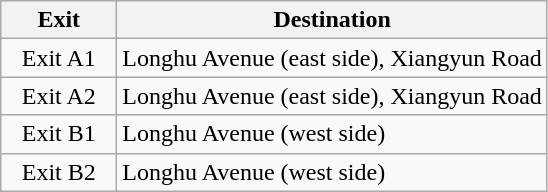<table class="wikitable">
<tr>
<th style="width:70px" colspan="2">Exit</th>
<th>Destination</th>
</tr>
<tr>
<td align="center" colspan="2">Exit A1</td>
<td>Longhu Avenue (east side), Xiangyun Road</td>
</tr>
<tr>
<td align="center" colspan="2">Exit A2</td>
<td>Longhu Avenue (east side), Xiangyun Road</td>
</tr>
<tr>
<td align="center" colspan="2">Exit B1</td>
<td>Longhu Avenue (west side)</td>
</tr>
<tr>
<td align="center" colspan="2">Exit B2</td>
<td>Longhu Avenue (west side)</td>
</tr>
</table>
